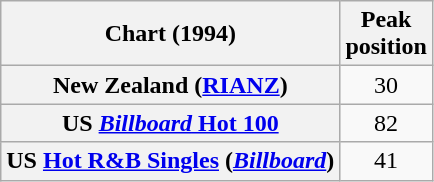<table class="wikitable sortable plainrowheaders">
<tr>
<th scope="col">Chart (1994)</th>
<th scope="col">Peak<br>position</th>
</tr>
<tr>
<th scope="row">New Zealand (<a href='#'>RIANZ</a>)</th>
<td align="center">30</td>
</tr>
<tr>
<th scope="row">US <a href='#'><em>Billboard</em> Hot 100</a></th>
<td align="center">82</td>
</tr>
<tr>
<th scope="row">US <a href='#'>Hot R&B Singles</a> (<em><a href='#'>Billboard</a></em>)</th>
<td align="center">41</td>
</tr>
</table>
